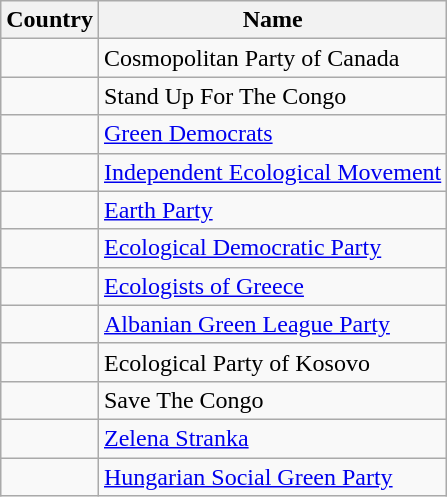<table class="wikitable">
<tr ">
<th>Country</th>
<th>Name</th>
</tr>
<tr>
<td></td>
<td>Cosmopolitan Party of Canada</td>
</tr>
<tr>
<td></td>
<td>Stand Up For The Congo</td>
</tr>
<tr>
<td></td>
<td><a href='#'>Green Democrats</a></td>
</tr>
<tr>
<td></td>
<td><a href='#'>Independent Ecological Movement</a></td>
</tr>
<tr>
<td></td>
<td><a href='#'>Earth Party</a></td>
</tr>
<tr>
<td></td>
<td><a href='#'>Ecological Democratic Party</a></td>
</tr>
<tr>
<td></td>
<td><a href='#'>Ecologists of Greece</a></td>
</tr>
<tr>
<td></td>
<td><a href='#'>Albanian Green League Party</a></td>
</tr>
<tr>
<td></td>
<td>Ecological Party of Kosovo</td>
</tr>
<tr>
<td></td>
<td>Save The Congo</td>
</tr>
<tr>
<td></td>
<td><a href='#'>Zelena Stranka</a></td>
</tr>
<tr>
<td></td>
<td><a href='#'>Hungarian Social Green Party</a></td>
</tr>
</table>
